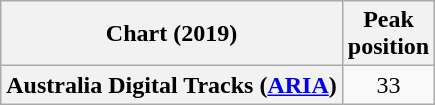<table class="wikitable plainrowheaders" style="text-align:center">
<tr>
<th scope="col">Chart (2019)</th>
<th scope="col">Peak<br>position</th>
</tr>
<tr>
<th scope="row">Australia Digital Tracks (<a href='#'>ARIA</a>)</th>
<td>33</td>
</tr>
</table>
